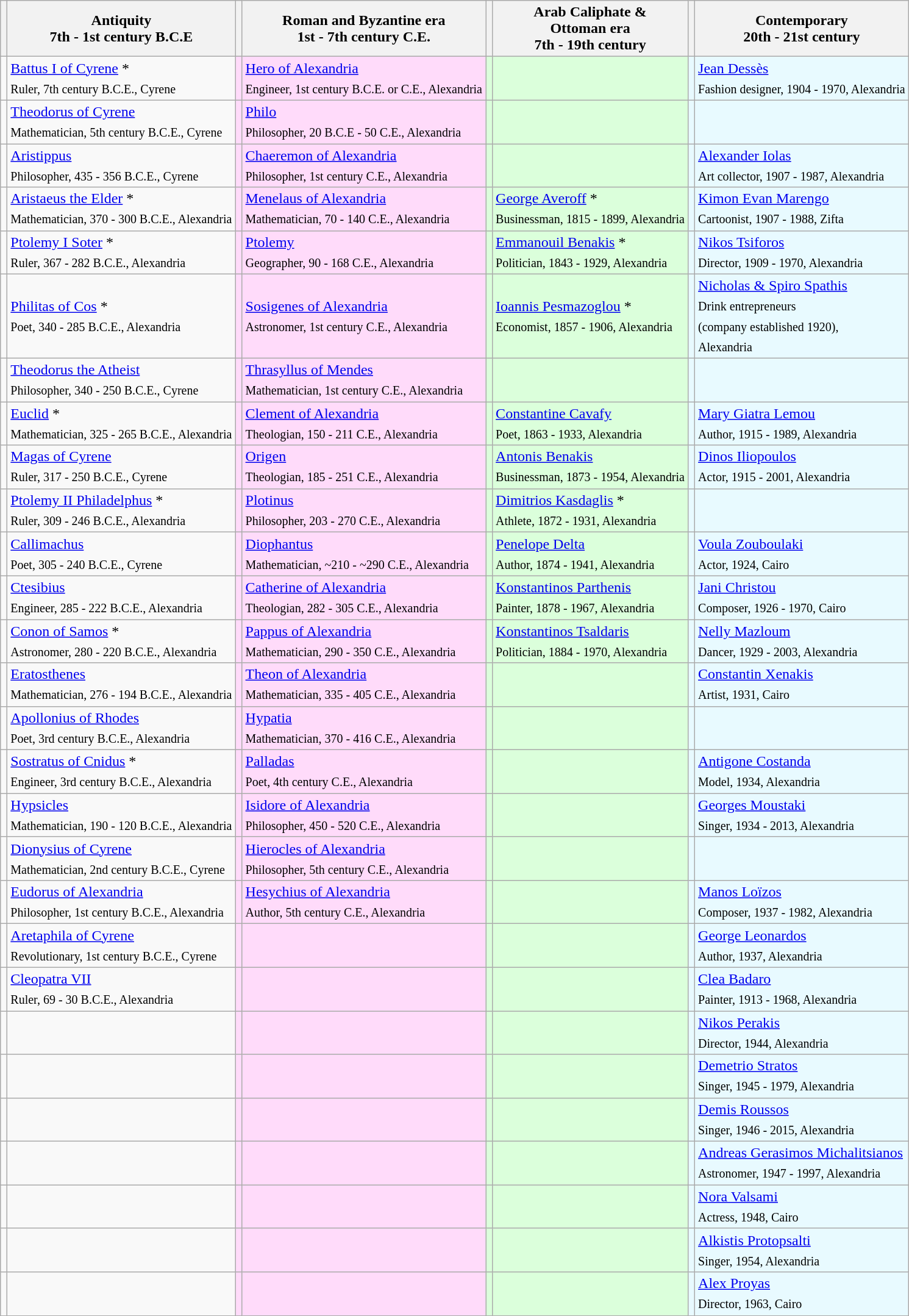<table class="wikitable">
<tr>
<th></th>
<th>Antiquity<br>7th - 1st century B.C.E</th>
<th></th>
<th>Roman and Byzantine era<br>1st - 7th century C.E.</th>
<th></th>
<th>Arab Caliphate &<br>Ottoman era<br>7th - 19th century </th>
<th></th>
<th>Contemporary<br>20th - 21st century</th>
</tr>
<tr>
<td></td>
<td><a href='#'>Battus I of Cyrene</a> *<br><sub>Ruler, 7th century B.C.E., Cyrene</sub></td>
<td bgcolor="#ffdbfa"></td>
<td bgcolor="#ffdbfa"><a href='#'>Hero of Alexandria</a><br><sub>Engineer, 1st century B.C.E. or C.E., Alexandria</sub></td>
<td bgcolor="#dbffdb"></td>
<td bgcolor="#dbffdb"></td>
<td bgcolor="#e8faff"></td>
<td bgcolor="#e8faff"><a href='#'>Jean Dessès</a><br><sub>Fashion designer, 1904 - 1970, Alexandria</sub></td>
</tr>
<tr>
<td></td>
<td><a href='#'>Theodorus of Cyrene</a><br><sub>Mathematician, 5th century B.C.E., Cyrene</sub></td>
<td bgcolor="#ffdbfa"></td>
<td bgcolor="#ffdbfa"><a href='#'>Philo</a><br><sub>Philosopher, 20 B.C.E - 50 C.E., Alexandria</sub></td>
<td bgcolor="#dbffdb"></td>
<td bgcolor="#dbffdb"></td>
<td bgcolor="#e8faff"></td>
<td bgcolor="#e8faff"></td>
</tr>
<tr>
<td></td>
<td><a href='#'>Aristippus</a><br><sub>Philosopher, 435 - 356 B.C.E., Cyrene</sub></td>
<td bgcolor="#ffdbfa"></td>
<td bgcolor="#ffdbfa"><a href='#'>Chaeremon of Alexandria</a><br><sub>Philosopher, 1st century C.E., Alexandria</sub></td>
<td bgcolor="#dbffdb"></td>
<td bgcolor="#dbffdb"></td>
<td bgcolor="#e8faff"></td>
<td bgcolor="#e8faff"><a href='#'>Alexander Iolas</a><br><sub>Art collector, 1907 - 1987, Alexandria</sub></td>
</tr>
<tr>
<td></td>
<td><a href='#'>Aristaeus the Elder</a> *<br><sub>Mathematician, 370 - 300 B.C.E., Alexandria</sub></td>
<td bgcolor="#ffdbfa"></td>
<td bgcolor="#ffdbfa"><a href='#'>Menelaus of Alexandria</a><br><sub>Mathematician, 70 - 140 C.E., Alexandria</sub></td>
<td bgcolor="#dbffdb"></td>
<td bgcolor="#dbffdb"><a href='#'>George Averoff</a> *<br><sub>Businessman, 1815 - 1899, Alexandria</sub></td>
<td bgcolor="#e8faff"></td>
<td bgcolor="#e8faff"><a href='#'>Kimon Evan Marengo</a><br><sub>Cartoonist, 1907 - 1988, Zifta</sub></td>
</tr>
<tr>
<td></td>
<td><a href='#'>Ptolemy I Soter</a> *<br><sub>Ruler, 367 - 282 B.C.E., Alexandria</sub></td>
<td bgcolor="#ffdbfa"></td>
<td bgcolor="#ffdbfa"><a href='#'>Ptolemy</a><br><sub>Geographer, 90 - 168 C.E., Alexandria</sub></td>
<td bgcolor="#dbffdb"></td>
<td bgcolor="#dbffdb"><a href='#'>Emmanouil Benakis</a> *<br><sub>Politician, 1843 - 1929, Alexandria</sub></td>
<td bgcolor="#e8faff"></td>
<td bgcolor="#e8faff"><a href='#'>Nikos Tsiforos</a><br><sub>Director, 1909 - 1970, Alexandria</sub></td>
</tr>
<tr>
<td></td>
<td><a href='#'>Philitas of Cos</a> *<br><sub>Poet, 340 - 285 B.C.E., Alexandria</sub></td>
<td bgcolor="#ffdbfa"></td>
<td bgcolor="#ffdbfa"><a href='#'>Sosigenes of Alexandria</a><br><sub>Astronomer, 1st century C.E., Alexandria</sub></td>
<td bgcolor="#dbffdb"></td>
<td bgcolor="#dbffdb"><a href='#'>Ioannis Pesmazoglou</a> *<br><sub>Economist, 1857 - 1906, Alexandria</sub></td>
<td bgcolor="#e8faff"></td>
<td bgcolor="#e8faff"><a href='#'>Nicholas & Spiro Spathis</a><br><sub>Drink entrepreneurs<br>(company established 1920),<br> Alexandria</sub></td>
</tr>
<tr>
<td></td>
<td><a href='#'>Theodorus the Atheist</a><br><sub>Philosopher, 340 - 250 B.C.E., Cyrene</sub></td>
<td bgcolor="#ffdbfa"></td>
<td bgcolor="#ffdbfa"><a href='#'>Thrasyllus of Mendes</a><br><sub>Mathematician, 1st century C.E., Alexandria</sub></td>
<td bgcolor="#dbffdb"></td>
<td bgcolor="#dbffdb"></td>
<td bgcolor="#e8faff"></td>
<td bgcolor="#e8faff"></td>
</tr>
<tr>
<td></td>
<td><a href='#'>Euclid</a> *<br><sub>Mathematician, 325 - 265 B.C.E., Alexandria</sub></td>
<td bgcolor="#ffdbfa"></td>
<td bgcolor="#ffdbfa"><a href='#'>Clement of Alexandria</a><br><sub>Theologian, 150 - 211 C.E., Alexandria</sub></td>
<td bgcolor="#dbffdb"></td>
<td bgcolor="#dbffdb"><a href='#'>Constantine Cavafy</a><br><sub>Poet, 1863 - 1933, Alexandria</sub></td>
<td bgcolor="#e8faff"></td>
<td bgcolor="#e8faff"><a href='#'>Mary Giatra Lemou</a><br><sub>Author, 1915 - 1989, Alexandria</sub></td>
</tr>
<tr>
<td></td>
<td><a href='#'>Magas of Cyrene</a><br><sub>Ruler, 317 - 250 B.C.E., Cyrene</sub></td>
<td bgcolor="#ffdbfa"></td>
<td bgcolor="#ffdbfa"><a href='#'>Origen</a><br><sub>Theologian, 185 - 251 C.E., Alexandria</sub></td>
<td bgcolor="#dbffdb"></td>
<td bgcolor="#dbffdb"><a href='#'>Antonis Benakis</a><br><sub>Businessman, 1873 - 1954, Alexandria</sub></td>
<td bgcolor="#e8faff"></td>
<td bgcolor="#e8faff"><a href='#'>Dinos Iliopoulos</a><br><sub>Actor, 1915 - 2001, Alexandria</sub></td>
</tr>
<tr>
<td></td>
<td><a href='#'>Ptolemy II Philadelphus</a> *<br><sub>Ruler, 309 - 246 B.C.E., Alexandria</sub></td>
<td bgcolor="#ffdbfa"></td>
<td bgcolor="#ffdbfa"><a href='#'>Plotinus</a><br><sub>Philosopher, 203 - 270 C.E., Alexandria</sub></td>
<td bgcolor="#dbffdb"></td>
<td bgcolor="#dbffdb"><a href='#'>Dimitrios Kasdaglis</a> *<br><sub>Athlete, 1872 - 1931, Alexandria</sub></td>
<td bgcolor="#e8faff"></td>
<td bgcolor="#e8faff"></td>
</tr>
<tr>
<td></td>
<td><a href='#'>Callimachus</a><br><sub>Poet, 305 - 240 B.C.E., Cyrene</sub></td>
<td bgcolor="#ffdbfa"></td>
<td bgcolor="#ffdbfa"><a href='#'>Diophantus</a><br><sub>Mathematician, ~210 - ~290 C.E., Alexandria</sub></td>
<td bgcolor="#dbffdb"></td>
<td bgcolor="#dbffdb"><a href='#'>Penelope Delta</a><br><sub>Author, 1874 - 1941, Alexandria</sub></td>
<td bgcolor="#e8faff"></td>
<td bgcolor="#e8faff"><a href='#'>Voula Zouboulaki</a><br><sub>Actor, 1924, Cairo</sub></td>
</tr>
<tr>
<td></td>
<td><a href='#'>Ctesibius</a><br><sub>Engineer, 285 - 222 B.C.E., Alexandria</sub></td>
<td bgcolor="#ffdbfa"></td>
<td bgcolor="#ffdbfa"><a href='#'>Catherine of Alexandria</a><br><sub>Theologian, 282 - 305 C.E., Alexandria</sub></td>
<td bgcolor="#dbffdb"></td>
<td bgcolor="#dbffdb"><a href='#'>Konstantinos Parthenis</a><br><sub>Painter, 1878 - 1967, Alexandria</sub></td>
<td bgcolor="#e8faff"></td>
<td bgcolor="#e8faff"><a href='#'>Jani Christou</a><br><sub>Composer, 1926 - 1970, Cairo</sub></td>
</tr>
<tr>
<td></td>
<td><a href='#'>Conon of Samos</a> *<br><sub>Astronomer, 280 - 220 B.C.E., Alexandria</sub></td>
<td bgcolor="#ffdbfa"></td>
<td bgcolor="#ffdbfa"><a href='#'>Pappus of Alexandria</a><br><sub>Mathematician, 290 - 350 C.E., Alexandria</sub></td>
<td bgcolor="#dbffdb"></td>
<td bgcolor="#dbffdb"><a href='#'>Konstantinos Tsaldaris</a><br><sub>Politician, 1884 - 1970, Alexandria</sub></td>
<td bgcolor="#e8faff"></td>
<td bgcolor="#e8faff"><a href='#'>Nelly Mazloum</a><br><sub>Dancer, 1929 - 2003, Alexandria </sub></td>
</tr>
<tr>
<td></td>
<td><a href='#'>Eratosthenes</a><br><sub>Mathematician, 276 - 194 B.C.E., Alexandria</sub></td>
<td bgcolor="#ffdbfa"></td>
<td bgcolor="#ffdbfa"><a href='#'>Theon of Alexandria</a><br><sub>Mathematician, 335 - 405 C.E., Alexandria</sub></td>
<td bgcolor="#dbffdb"></td>
<td bgcolor="#dbffdb"></td>
<td bgcolor="#e8faff"></td>
<td bgcolor="#e8faff"><a href='#'>Constantin Xenakis</a><br><sub>Artist, 1931, Cairo</sub></td>
</tr>
<tr>
<td></td>
<td><a href='#'>Apollonius of Rhodes</a><br><sub>Poet, 3rd century B.C.E., Alexandria</sub></td>
<td bgcolor="#ffdbfa"></td>
<td bgcolor="#ffdbfa"><a href='#'>Hypatia</a><br><sub>Mathematician, 370 - 416 C.E., Alexandria</sub></td>
<td bgcolor="#dbffdb"></td>
<td bgcolor="#dbffdb"></td>
<td bgcolor="#e8faff"></td>
<td bgcolor="#e8faff"></td>
</tr>
<tr>
<td></td>
<td><a href='#'>Sostratus of Cnidus</a> *<br><sub>Engineer, 3rd century B.C.E., Alexandria</sub></td>
<td bgcolor="#ffdbfa"></td>
<td bgcolor="#ffdbfa"><a href='#'>Palladas</a><br><sub>Poet, 4th century C.E., Alexandria</sub></td>
<td bgcolor="#dbffdb"></td>
<td bgcolor="#dbffdb"></td>
<td bgcolor="#e8faff"></td>
<td bgcolor="#e8faff"><a href='#'>Antigone Costanda</a><br><sub>Model, 1934, Alexandria</sub></td>
</tr>
<tr>
<td></td>
<td><a href='#'>Hypsicles</a><br><sub>Mathematician, 190 - 120 B.C.E., Alexandria</sub></td>
<td bgcolor="#ffdbfa"></td>
<td bgcolor="#ffdbfa"><a href='#'>Isidore of Alexandria</a><br><sub>Philosopher, 450 - 520 C.E., Alexandria</sub></td>
<td bgcolor="#dbffdb"></td>
<td bgcolor="#dbffdb"></td>
<td bgcolor="#e8faff"></td>
<td bgcolor="#e8faff"><a href='#'>Georges Moustaki</a><br><sub>Singer, 1934 - 2013, Alexandria</sub></td>
</tr>
<tr>
<td></td>
<td><a href='#'>Dionysius of Cyrene</a><br><sub>Mathematician, 2nd century B.C.E., Cyrene</sub></td>
<td bgcolor="#ffdbfa"></td>
<td bgcolor="#ffdbfa"><a href='#'>Hierocles of Alexandria</a><br><sub>Philosopher, 5th century C.E., Alexandria</sub></td>
<td bgcolor="#dbffdb"></td>
<td bgcolor="#dbffdb"></td>
<td bgcolor="#e8faff"></td>
<td bgcolor="#e8faff"></td>
</tr>
<tr>
<td></td>
<td><a href='#'>Eudorus of Alexandria</a><br><sub>Philosopher, 1st century B.C.E., Alexandria</sub></td>
<td bgcolor="#ffdbfa"></td>
<td bgcolor="#ffdbfa"><a href='#'>Hesychius of Alexandria</a><br><sub>Author, 5th century C.E., Alexandria</sub></td>
<td bgcolor="#dbffdb"></td>
<td bgcolor="#dbffdb"></td>
<td bgcolor="#e8faff"></td>
<td bgcolor="#e8faff"><a href='#'>Manos Loïzos</a><br><sub>Composer, 1937 - 1982, Alexandria</sub></td>
</tr>
<tr>
<td></td>
<td><a href='#'>Aretaphila of Cyrene</a><br><sub>Revolutionary, 1st century B.C.E., Cyrene</sub></td>
<td bgcolor="#ffdbfa"></td>
<td bgcolor="#ffdbfa"></td>
<td bgcolor="#dbffdb"></td>
<td bgcolor="#dbffdb"></td>
<td bgcolor="#e8faff"></td>
<td bgcolor="#e8faff"><a href='#'>George Leonardos</a><br><sub>Author, 1937, Alexandria</sub></td>
</tr>
<tr>
<td></td>
<td><a href='#'>Cleopatra VII</a><br><sub>Ruler, 69 - 30 B.C.E., Alexandria</sub></td>
<td bgcolor="#ffdbfa"></td>
<td bgcolor="#ffdbfa"></td>
<td bgcolor="#dbffdb"></td>
<td bgcolor="#dbffdb"></td>
<td bgcolor="#e8faff"></td>
<td bgcolor="#e8faff"><a href='#'>Clea Badaro</a><br><sub>Painter, 1913 - 1968, Alexandria</sub></td>
</tr>
<tr>
<td></td>
<td></td>
<td bgcolor="#ffdbfa"></td>
<td bgcolor="#ffdbfa"></td>
<td bgcolor="#dbffdb"></td>
<td bgcolor="#dbffdb"></td>
<td bgcolor="#e8faff"></td>
<td bgcolor="#e8faff"><a href='#'>Nikos Perakis</a><br><sub>Director, 1944, Alexandria</sub></td>
</tr>
<tr>
<td></td>
<td></td>
<td bgcolor="#ffdbfa"></td>
<td bgcolor="#ffdbfa"></td>
<td bgcolor="#dbffdb"></td>
<td bgcolor="#dbffdb"></td>
<td bgcolor="#e8faff"></td>
<td bgcolor="#e8faff"><a href='#'>Demetrio Stratos</a><br><sub>Singer, 1945 - 1979, Alexandria</sub></td>
</tr>
<tr>
<td></td>
<td></td>
<td bgcolor="#ffdbfa"></td>
<td bgcolor="#ffdbfa"></td>
<td bgcolor="#dbffdb"></td>
<td bgcolor="#dbffdb"></td>
<td bgcolor="#e8faff"></td>
<td bgcolor="#e8faff"><a href='#'>Demis Roussos</a><br><sub>Singer, 1946 - 2015, Alexandria</sub></td>
</tr>
<tr>
<td></td>
<td></td>
<td bgcolor="#ffdbfa"></td>
<td bgcolor="#ffdbfa"></td>
<td bgcolor="#dbffdb"></td>
<td bgcolor="#dbffdb"></td>
<td bgcolor="#e8faff"></td>
<td bgcolor="#e8faff"><a href='#'>Andreas Gerasimos Michalitsianos</a><br><sub>Astronomer, 1947 - 1997, Alexandria</sub></td>
</tr>
<tr>
<td></td>
<td></td>
<td bgcolor="#ffdbfa"></td>
<td bgcolor="#ffdbfa"></td>
<td bgcolor="#dbffdb"></td>
<td bgcolor="#dbffdb"></td>
<td bgcolor="#e8faff"></td>
<td bgcolor="#e8faff"><a href='#'>Nora Valsami</a><br><sub>Actress, 1948, Cairo</sub></td>
</tr>
<tr>
<td></td>
<td></td>
<td bgcolor="#ffdbfa"></td>
<td bgcolor="#ffdbfa"></td>
<td bgcolor="#dbffdb"></td>
<td bgcolor="#dbffdb"></td>
<td bgcolor="#e8faff"></td>
<td bgcolor="#e8faff"><a href='#'>Alkistis Protopsalti</a><br><sub>Singer, 1954, Alexandria</sub></td>
</tr>
<tr>
<td></td>
<td></td>
<td bgcolor="#ffdbfa"></td>
<td bgcolor="#ffdbfa"></td>
<td bgcolor="#dbffdb"></td>
<td bgcolor="#dbffdb"></td>
<td bgcolor="#e8faff"></td>
<td bgcolor="#e8faff"><a href='#'>Alex Proyas</a><br><sub>Director, 1963, Cairo</sub></td>
</tr>
</table>
